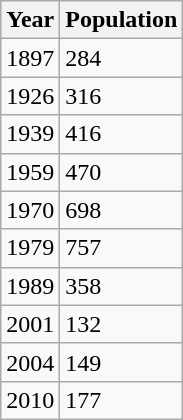<table class="wikitable">
<tr>
<th>Year</th>
<th>Population</th>
</tr>
<tr>
<td>1897</td>
<td>284</td>
</tr>
<tr>
<td>1926</td>
<td>316</td>
</tr>
<tr>
<td>1939</td>
<td>416</td>
</tr>
<tr>
<td>1959</td>
<td>470</td>
</tr>
<tr>
<td>1970</td>
<td>698</td>
</tr>
<tr>
<td>1979</td>
<td>757</td>
</tr>
<tr>
<td>1989</td>
<td>358</td>
</tr>
<tr>
<td>2001</td>
<td>132</td>
</tr>
<tr>
<td>2004</td>
<td>149</td>
</tr>
<tr>
<td>2010</td>
<td>177</td>
</tr>
</table>
